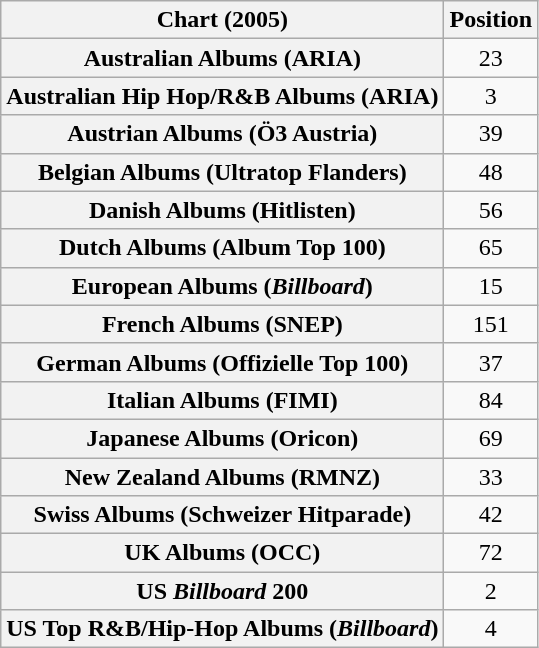<table class="wikitable sortable plainrowheaders">
<tr>
<th scope="col">Chart (2005)</th>
<th scope="col">Position</th>
</tr>
<tr>
<th scope="row">Australian Albums (ARIA)</th>
<td style="text-align:center;">23</td>
</tr>
<tr>
<th scope="row">Australian Hip Hop/R&B Albums (ARIA)</th>
<td style="text-align:center;">3</td>
</tr>
<tr>
<th scope="row">Austrian Albums (Ö3 Austria)</th>
<td style="text-align:center;">39</td>
</tr>
<tr>
<th scope="row">Belgian Albums (Ultratop Flanders)</th>
<td style="text-align:center;">48</td>
</tr>
<tr>
<th scope="row">Danish Albums (Hitlisten)</th>
<td style="text-align:center;">56</td>
</tr>
<tr>
<th scope="row">Dutch Albums (Album Top 100)</th>
<td style="text-align:center;">65</td>
</tr>
<tr>
<th scope="row">European Albums (<em>Billboard</em>)</th>
<td style="text-align:center;">15</td>
</tr>
<tr>
<th scope="row">French Albums (SNEP)</th>
<td style="text-align:center;">151</td>
</tr>
<tr>
<th scope="row">German Albums (Offizielle Top 100)</th>
<td style="text-align:center;">37</td>
</tr>
<tr>
<th scope="row">Italian Albums (FIMI)</th>
<td style="text-align:center;">84</td>
</tr>
<tr>
<th scope="row">Japanese Albums (Oricon)</th>
<td style="text-align:center;">69</td>
</tr>
<tr>
<th scope="row">New Zealand Albums (RMNZ)</th>
<td style="text-align:center;">33</td>
</tr>
<tr>
<th scope="row">Swiss Albums (Schweizer Hitparade)</th>
<td style="text-align:center;">42</td>
</tr>
<tr>
<th scope="row">UK Albums (OCC)</th>
<td style="text-align:center;">72</td>
</tr>
<tr>
<th scope="row">US <em>Billboard</em> 200</th>
<td style="text-align:center;">2</td>
</tr>
<tr>
<th scope="row">US Top R&B/Hip-Hop Albums (<em>Billboard</em>)</th>
<td style="text-align:center;">4</td>
</tr>
</table>
